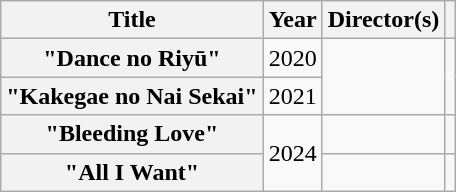<table class="wikitable plainrowheaders" style="text-align:center;">
<tr>
<th scope="col">Title</th>
<th scope="col">Year</th>
<th scope="col">Director(s)</th>
<th scope="col"></th>
</tr>
<tr>
<th scope="row">"Dance no Riyū"</th>
<td>2020</td>
<td rowspan="2"></td>
<td rowspan="2"></td>
</tr>
<tr>
<th scope="row">"Kakegae no Nai Sekai"</th>
<td>2021</td>
</tr>
<tr>
<th scope="row">"Bleeding Love"</th>
<td rowspan="2">2024</td>
<td></td>
<td></td>
</tr>
<tr>
<th scope="row">"All I Want"</th>
<td></td>
<td></td>
</tr>
</table>
